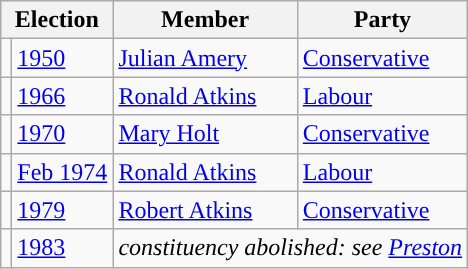<table class="wikitable">
<tr>
<th colspan="2">Election</th>
<th>Member</th>
<th>Party</th>
</tr>
<tr>
<td style="color:inherit;background-color: "></td>
<td><a href='#'>1950</a></td>
<td><a href='#'>Julian Amery</a></td>
<td><a href='#'>Conservative</a></td>
</tr>
<tr>
<td style="color:inherit;background-color: "></td>
<td><a href='#'>1966</a></td>
<td><a href='#'>Ronald Atkins</a></td>
<td><a href='#'>Labour</a></td>
</tr>
<tr>
<td style="color:inherit;background-color: "></td>
<td><a href='#'>1970</a></td>
<td><a href='#'>Mary Holt</a></td>
<td><a href='#'>Conservative</a></td>
</tr>
<tr>
<td style="color:inherit;background-color: "></td>
<td><a href='#'>Feb 1974</a></td>
<td><a href='#'>Ronald Atkins</a></td>
<td><a href='#'>Labour</a></td>
</tr>
<tr>
<td style="color:inherit;background-color: "></td>
<td><a href='#'>1979</a></td>
<td><a href='#'>Robert Atkins</a></td>
<td><a href='#'>Conservative</a></td>
</tr>
<tr>
<td></td>
<td><a href='#'>1983</a></td>
<td colspan="2"><em>constituency abolished: see <a href='#'>Preston</a></em></td>
</tr>
</table>
